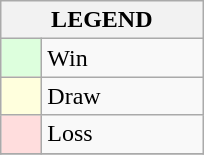<table class="wikitable" border="1">
<tr>
<th colspan="2">LEGEND</th>
</tr>
<tr>
<td style="background:#ddffdd;" width=20> </td>
<td width=100>Win</td>
</tr>
<tr>
<td style="background:#ffffdd"  width=20> </td>
<td width=100>Draw</td>
</tr>
<tr>
<td style="background:#ffdddd;" width=20> </td>
<td width=100>Loss</td>
</tr>
<tr>
</tr>
</table>
